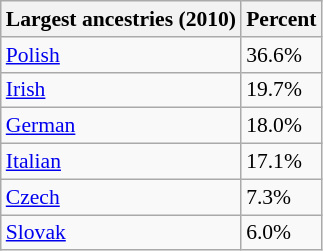<table class="wikitable sortable collapsible" style="font-size: 90%;">
<tr>
<th>Largest ancestries (2010)</th>
<th>Percent</th>
</tr>
<tr>
<td><a href='#'>Polish</a></td>
<td>36.6%</td>
</tr>
<tr>
<td><a href='#'>Irish</a></td>
<td>19.7%</td>
</tr>
<tr>
<td><a href='#'>German</a></td>
<td>18.0%</td>
</tr>
<tr>
<td><a href='#'>Italian</a></td>
<td>17.1%</td>
</tr>
<tr>
<td><a href='#'>Czech</a></td>
<td>7.3%</td>
</tr>
<tr>
<td><a href='#'>Slovak</a></td>
<td>6.0%</td>
</tr>
</table>
